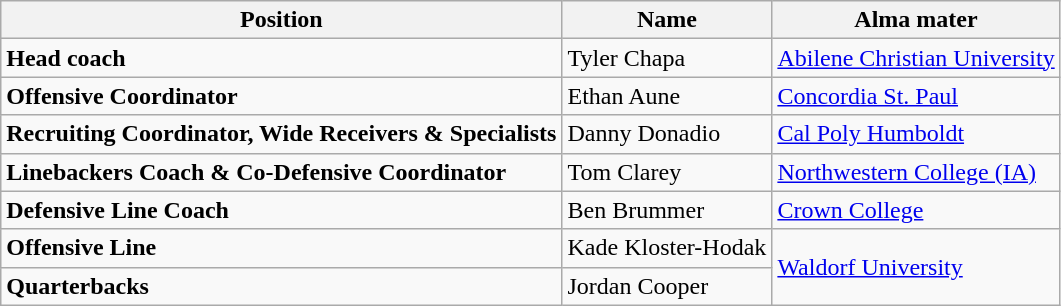<table class="wikitable">
<tr>
<th>Position</th>
<th>Name</th>
<th>Alma mater</th>
</tr>
<tr>
<td><strong>Head coach</strong></td>
<td>Tyler Chapa</td>
<td><a href='#'>Abilene Christian University</a></td>
</tr>
<tr>
<td><strong>Offensive Coordinator</strong></td>
<td>Ethan Aune</td>
<td><a href='#'>Concordia St. Paul</a></td>
</tr>
<tr>
<td><strong>Recruiting Coordinator, Wide Receivers & Specialists</strong></td>
<td>Danny Donadio</td>
<td><a href='#'>Cal Poly Humboldt</a></td>
</tr>
<tr>
<td><strong>Linebackers Coach & Co-Defensive Coordinator</strong></td>
<td>Tom Clarey</td>
<td><a href='#'>Northwestern College (IA)</a></td>
</tr>
<tr>
<td><strong>Defensive Line Coach</strong></td>
<td>Ben Brummer</td>
<td><a href='#'>Crown College</a></td>
</tr>
<tr>
<td><strong>Offensive Line</strong></td>
<td>Kade Kloster-Hodak</td>
<td rowspan="2"><a href='#'>Waldorf University</a></td>
</tr>
<tr>
<td><strong>Quarterbacks</strong></td>
<td>Jordan Cooper</td>
</tr>
</table>
